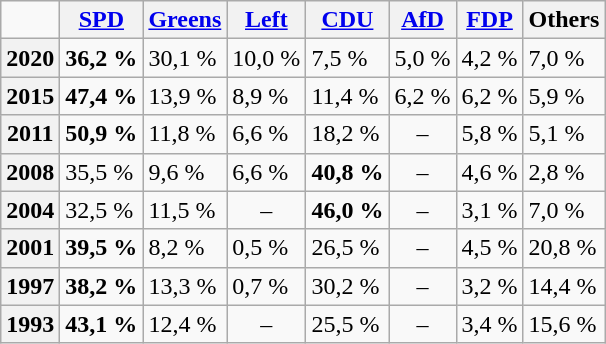<table class="wikitable">
<tr>
<td></td>
<th><a href='#'>SPD</a></th>
<th><a href='#'>Greens</a></th>
<th><a href='#'>Left</a></th>
<th><a href='#'>CDU</a></th>
<th><a href='#'>AfD</a></th>
<th><a href='#'>FDP</a></th>
<th>Others</th>
</tr>
<tr>
<th>2020</th>
<td><strong>36,2 %</strong></td>
<td>30,1 %</td>
<td>10,0 %</td>
<td>7,5 %</td>
<td>5,0 %</td>
<td>4,2 %</td>
<td>7,0 %</td>
</tr>
<tr>
<th>2015</th>
<td><strong>47,4 %</strong></td>
<td>13,9 %</td>
<td>8,9 %</td>
<td>11,4 %</td>
<td>6,2 %</td>
<td>6,2 %</td>
<td>5,9 %</td>
</tr>
<tr>
<th>2011</th>
<td><strong>50,9 %</strong></td>
<td>11,8 %</td>
<td>6,6 %</td>
<td>18,2 %</td>
<td align="center">–</td>
<td>5,8 %</td>
<td>5,1 %</td>
</tr>
<tr>
<th>2008</th>
<td>35,5 %</td>
<td>9,6 %</td>
<td>6,6 %</td>
<td><strong>40,8 %</strong></td>
<td align="center">–</td>
<td>4,6 %</td>
<td>2,8 %</td>
</tr>
<tr>
<th>2004</th>
<td>32,5 %</td>
<td>11,5 %</td>
<td align="center">–</td>
<td><strong>46,0 %</strong></td>
<td align="center">–</td>
<td>3,1 %</td>
<td>7,0 %</td>
</tr>
<tr>
<th>2001</th>
<td><strong>39,5 %</strong></td>
<td>8,2 %</td>
<td>0,5 %</td>
<td>26,5 %</td>
<td align="center">–</td>
<td>4,5 %</td>
<td>20,8 %</td>
</tr>
<tr>
<th>1997</th>
<td><strong>38,2 %</strong></td>
<td>13,3 %</td>
<td>0,7 %</td>
<td>30,2 %</td>
<td align="center">–</td>
<td>3,2 %</td>
<td>14,4 %</td>
</tr>
<tr>
<th>1993</th>
<td><strong>43,1 %</strong></td>
<td>12,4 %</td>
<td align="center">–</td>
<td>25,5 %</td>
<td align="center">–</td>
<td>3,4 %</td>
<td>15,6 %</td>
</tr>
</table>
